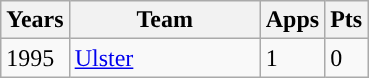<table class="wikitable" style="text-align:left;">
<tr>
<th>Years</th>
<th width=120px>Team</th>
<th>Apps</th>
<th>Pts</th>
</tr>
<tr>
<td>1995</td>
<td><a href='#'>Ulster</a></td>
<td>1</td>
<td>0</td>
</tr>
</table>
